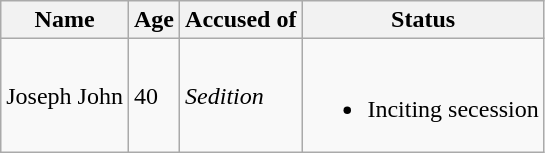<table class="wikitable">
<tr>
<th>Name</th>
<th>Age</th>
<th>Accused of</th>
<th>Status</th>
</tr>
<tr>
<td>Joseph John</td>
<td>40</td>
<td><em>Sedition</em></td>
<td><br><ul><li>Inciting secession</li></ul></td>
</tr>
</table>
